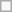<table class="wikitable">
<tr>
<td></td>
</tr>
</table>
